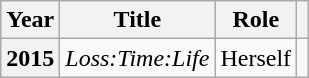<table class="wikitable plainrowheaders">
<tr>
<th scope="col">Year</th>
<th scope="col">Title</th>
<th scope="col">Role</th>
<th scope="col"></th>
</tr>
<tr>
<th scope="row">2015</th>
<td><em>Loss:Time:Life</em></td>
<td>Herself</td>
<td style="text-align:center"></td>
</tr>
</table>
